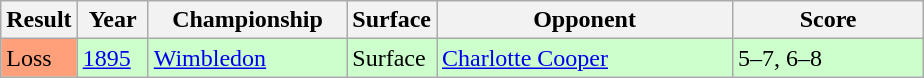<table class="sortable wikitable">
<tr>
<th style="width:40px">Result</th>
<th style="width:40px">Year</th>
<th style="width:125px">Championship</th>
<th style="width:50px" class="unsortable">Surface</th>
<th style="width:190px">Opponent</th>
<th style="width:120px" class="unsortable">Score</th>
</tr>
<tr style="background:#cfc;">
<td style="background:#ffa07a;">Loss</td>
<td><a href='#'>1895</a></td>
<td><a href='#'>Wimbledon</a></td>
<td>Surface</td>
<td> <a href='#'>Charlotte Cooper</a></td>
<td>5–7, 6–8</td>
</tr>
</table>
